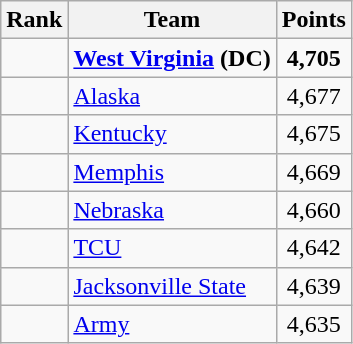<table class="wikitable sortable" style="text-align:center">
<tr>
<th>Rank</th>
<th>Team</th>
<th>Points</th>
</tr>
<tr>
<td></td>
<td align=left><strong><a href='#'>West Virginia</a></strong> <strong>(DC)</strong></td>
<td><strong>4,705</strong></td>
</tr>
<tr>
<td></td>
<td align=left><a href='#'>Alaska</a></td>
<td>4,677</td>
</tr>
<tr>
<td></td>
<td align=left><a href='#'>Kentucky</a></td>
<td>4,675</td>
</tr>
<tr>
<td></td>
<td align=left><a href='#'>Memphis</a></td>
<td>4,669</td>
</tr>
<tr>
<td></td>
<td align=left><a href='#'>Nebraska</a></td>
<td>4,660</td>
</tr>
<tr>
<td></td>
<td align=left><a href='#'>TCU</a></td>
<td>4,642</td>
</tr>
<tr>
<td></td>
<td align=left><a href='#'>Jacksonville State</a></td>
<td>4,639</td>
</tr>
<tr>
<td></td>
<td align=left><a href='#'>Army</a></td>
<td>4,635</td>
</tr>
</table>
